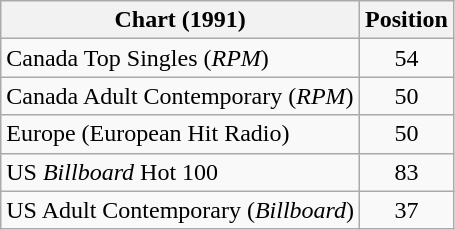<table class="wikitable sortable">
<tr>
<th>Chart (1991)</th>
<th>Position</th>
</tr>
<tr>
<td>Canada Top Singles (<em>RPM</em>)</td>
<td align="center">54</td>
</tr>
<tr>
<td>Canada Adult Contemporary (<em>RPM</em>)</td>
<td align="center">50</td>
</tr>
<tr>
<td>Europe (European Hit Radio)</td>
<td align="center">50</td>
</tr>
<tr>
<td>US <em>Billboard</em> Hot 100</td>
<td align="center">83</td>
</tr>
<tr>
<td>US Adult Contemporary (<em>Billboard</em>)</td>
<td align="center">37</td>
</tr>
</table>
